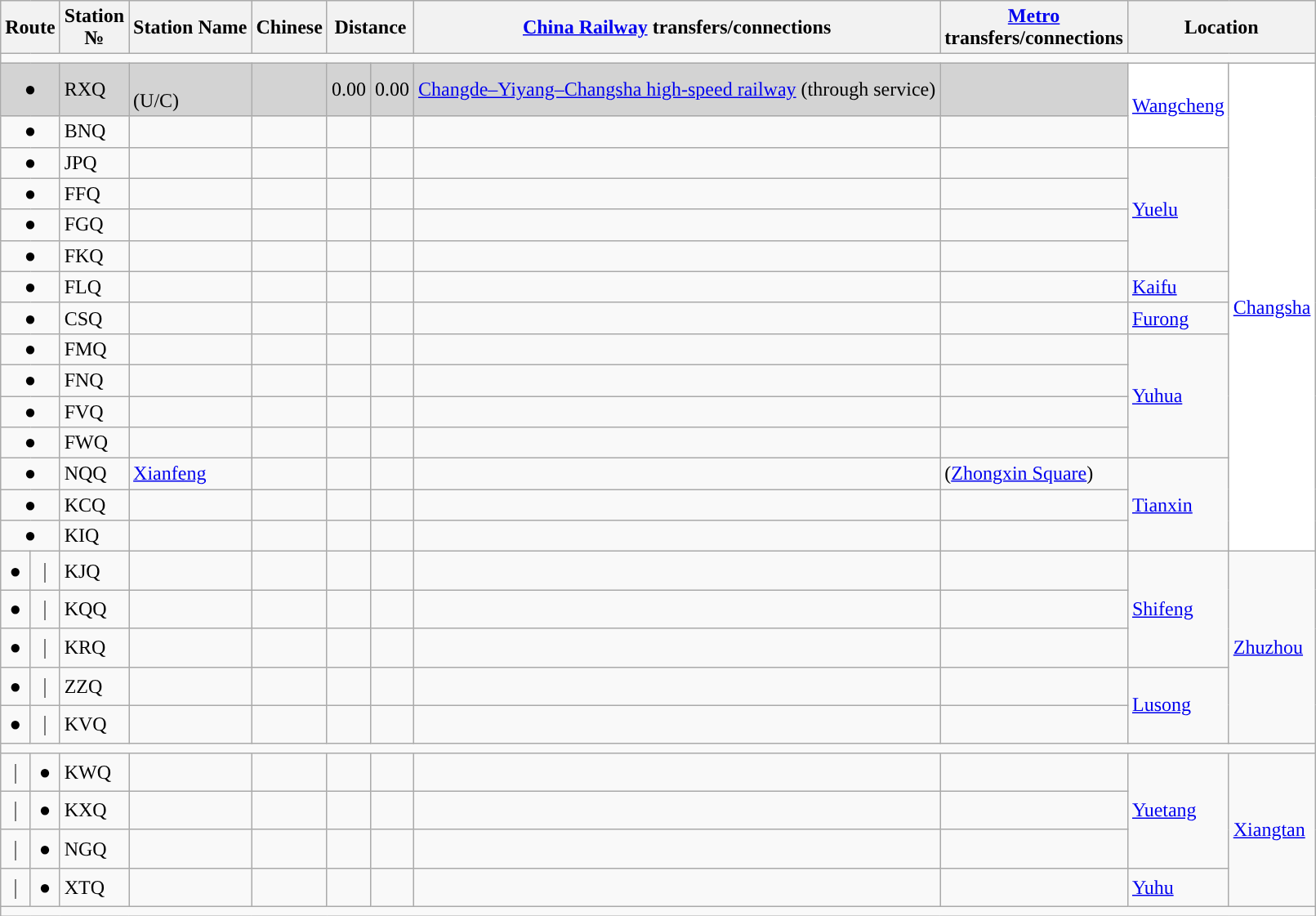<table class="wikitable">
<tr>
<th colspan="2">Route</th>
<th>Station<br>№</th>
<th>Station Name</th>
<th>Chinese</th>
<th colspan="2">Distance<br></th>
<th><a href='#'>China Railway</a> transfers/connections</th>
<th><a href='#'>Metro</a><br>transfers/connections</th>
<th colspan="2">Location</th>
</tr>
<tr style="background:#">
<td colspan = "11"></td>
</tr>
<tr bgcolor="lightgrey">
<td align="center" colspan="2">●</td>
<td>RXQ</td>
<td><em></em> <br>(U/C)</td>
<td></td>
<td>0.00</td>
<td>0.00</td>
<td><a href='#'>Changde–Yiyang–Changsha high-speed railway</a> (through service)</td>
<td></td>
<td bgcolor="white" rowspan="2"><a href='#'>Wangcheng</a></td>
<td bgcolor="white" rowspan="15"><a href='#'>Changsha</a></td>
</tr>
<tr>
<td align="center" colspan="2">●</td>
<td>BNQ</td>
<td></td>
<td></td>
<td></td>
<td></td>
<td></td>
<td></td>
</tr>
<tr>
<td align="center" colspan="2">●</td>
<td>JPQ</td>
<td></td>
<td></td>
<td></td>
<td></td>
<td></td>
<td></td>
<td rowspan="4"><a href='#'>Yuelu</a></td>
</tr>
<tr>
<td align="center" colspan="2">●</td>
<td>FFQ</td>
<td></td>
<td></td>
<td></td>
<td></td>
<td></td>
<td></td>
</tr>
<tr>
<td align="center" colspan="2">●</td>
<td>FGQ</td>
<td></td>
<td></td>
<td></td>
<td></td>
<td></td>
<td></td>
</tr>
<tr>
<td align="center" colspan="2">●</td>
<td>FKQ</td>
<td></td>
<td></td>
<td></td>
<td></td>
<td></td>
<td> </td>
</tr>
<tr>
<td align="center" colspan="2">●</td>
<td>FLQ</td>
<td></td>
<td></td>
<td></td>
<td></td>
<td></td>
<td> </td>
<td rowspan="1"><a href='#'>Kaifu</a></td>
</tr>
<tr>
<td align="center" colspan="2">●</td>
<td>CSQ</td>
<td></td>
<td></td>
<td></td>
<td></td>
<td></td>
<td>  </td>
<td rowspan="1"><a href='#'>Furong</a></td>
</tr>
<tr>
<td align="center" colspan="2">●</td>
<td>FMQ</td>
<td></td>
<td></td>
<td></td>
<td></td>
<td></td>
<td> </td>
<td rowspan="4"><a href='#'>Yuhua</a></td>
</tr>
<tr>
<td align="center" colspan="2">●</td>
<td>FNQ</td>
<td></td>
<td></td>
<td></td>
<td></td>
<td></td>
<td></td>
</tr>
<tr>
<td align="center" colspan="2">●</td>
<td>FVQ</td>
<td></td>
<td></td>
<td></td>
<td></td>
<td></td>
<td></td>
</tr>
<tr>
<td align="center" colspan="2">●</td>
<td>FWQ</td>
<td></td>
<td></td>
<td></td>
<td></td>
<td></td>
<td></td>
</tr>
<tr>
<td align="center" colspan="2">●</td>
<td>NQQ</td>
<td><a href='#'>Xianfeng</a></td>
<td></td>
<td></td>
<td></td>
<td></td>
<td>  (<a href='#'>Zhongxin Square</a>)</td>
<td rowspan="3"><a href='#'>Tianxin</a></td>
</tr>
<tr>
<td align="center" colspan="2">●</td>
<td>KCQ</td>
<td> </td>
<td></td>
<td></td>
<td></td>
<td></td>
<td></td>
</tr>
<tr>
<td align="center" colspan="2">●</td>
<td>KIQ</td>
<td></td>
<td></td>
<td></td>
<td></td>
<td></td>
<td></td>
</tr>
<tr>
<td align="center">●</td>
<td align="center">｜</td>
<td>KJQ</td>
<td></td>
<td></td>
<td></td>
<td></td>
<td></td>
<td></td>
<td rowspan="3"><a href='#'>Shifeng</a></td>
<td rowspan="5"><a href='#'>Zhuzhou</a></td>
</tr>
<tr>
<td align="center">●</td>
<td align="center">｜</td>
<td>KQQ</td>
<td> </td>
<td></td>
<td></td>
<td></td>
<td></td>
<td></td>
</tr>
<tr>
<td align="center">●</td>
<td align="center">｜</td>
<td>KRQ</td>
<td></td>
<td></td>
<td></td>
<td></td>
<td></td>
<td></td>
</tr>
<tr>
<td align="center">●</td>
<td align="center">｜</td>
<td>ZZQ</td>
<td></td>
<td></td>
<td></td>
<td></td>
<td></td>
<td></td>
<td rowspan="2"><a href='#'>Lusong</a></td>
</tr>
<tr>
<td align="center">●</td>
<td align="center">｜</td>
<td>KVQ</td>
<td> </td>
<td></td>
<td></td>
<td></td>
<td></td>
<td></td>
</tr>
<tr style="background:#">
<td colspan = "11"></td>
</tr>
<tr>
<td align="center">｜</td>
<td align="center">●</td>
<td>KWQ</td>
<td></td>
<td></td>
<td></td>
<td></td>
<td></td>
<td></td>
<td rowspan="3"><a href='#'>Yuetang</a></td>
<td rowspan="4"><a href='#'>Xiangtan</a></td>
</tr>
<tr>
<td align="center">｜</td>
<td align="center">●</td>
<td>KXQ</td>
<td></td>
<td></td>
<td></td>
<td></td>
<td></td>
<td></td>
</tr>
<tr>
<td align="center">｜</td>
<td align="center">●</td>
<td>NGQ</td>
<td></td>
<td></td>
<td></td>
<td></td>
<td></td>
<td></td>
</tr>
<tr>
<td align="center">｜</td>
<td align="center">●</td>
<td>XTQ</td>
<td></td>
<td></td>
<td></td>
<td></td>
<td></td>
<td></td>
<td rowspan="1"><a href='#'>Yuhu</a></td>
</tr>
<tr style="background:#">
<td colspan = "11"></td>
</tr>
</table>
